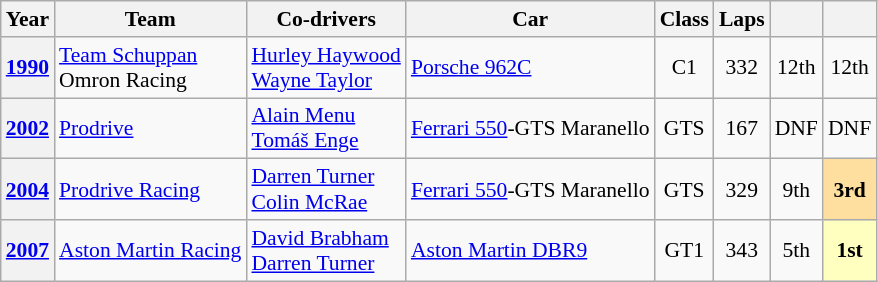<table class="wikitable" style="text-align:center; font-size:90%">
<tr>
<th>Year</th>
<th>Team</th>
<th>Co-drivers</th>
<th>Car</th>
<th>Class</th>
<th>Laps</th>
<th></th>
<th></th>
</tr>
<tr>
<th><a href='#'>1990</a></th>
<td align="left" nowrap> <a href='#'>Team Schuppan</a><br> Omron Racing</td>
<td align="left" nowrap> <a href='#'>Hurley Haywood</a><br> <a href='#'>Wayne Taylor</a></td>
<td align="left" nowrap><a href='#'>Porsche 962C</a></td>
<td>C1</td>
<td>332</td>
<td>12th</td>
<td>12th</td>
</tr>
<tr>
<th><a href='#'>2002</a></th>
<td align="left" nowrap> <a href='#'>Prodrive</a></td>
<td align="left" nowrap> <a href='#'>Alain Menu</a><br> <a href='#'>Tomáš Enge</a></td>
<td align="left" nowrap><a href='#'>Ferrari 550</a>-GTS Maranello</td>
<td>GTS</td>
<td>167</td>
<td>DNF</td>
<td>DNF</td>
</tr>
<tr>
<th><a href='#'>2004</a></th>
<td align="left" nowrap> <a href='#'> Prodrive Racing</a></td>
<td align="left" nowrap> <a href='#'>Darren Turner</a><br> <a href='#'>Colin McRae</a></td>
<td align="left" nowrap><a href='#'>Ferrari 550</a>-GTS Maranello</td>
<td>GTS</td>
<td>329</td>
<td>9th</td>
<td style="background:#FFDF9F;"><strong>3rd</strong></td>
</tr>
<tr>
<th><a href='#'>2007</a></th>
<td align="left" nowrap> <a href='#'>Aston Martin Racing</a></td>
<td align="left" nowrap> <a href='#'>David Brabham</a><br> <a href='#'>Darren Turner</a></td>
<td align="left" nowrap><a href='#'>Aston Martin DBR9</a></td>
<td>GT1</td>
<td>343</td>
<td>5th</td>
<td style="background:#FFFFBF;"><strong>1st</strong></td>
</tr>
</table>
